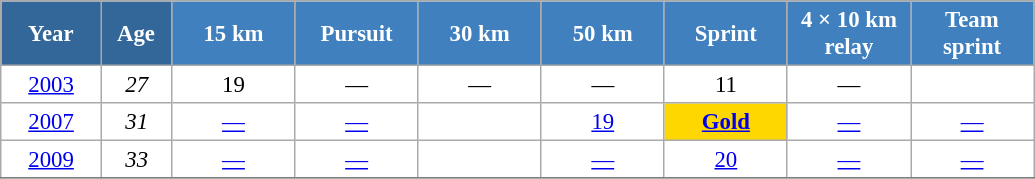<table class="wikitable" style="font-size:95%; text-align:center; border:grey solid 1px; border-collapse:collapse; background:#ffffff;">
<tr>
<th style="background-color:#369; color:white; width:60px;"> Year </th>
<th style="background-color:#369; color:white; width:40px;"> Age </th>
<th style="background-color:#4180be; color:white; width:75px;"> 15 km </th>
<th style="background-color:#4180be; color:white; width:75px;"> Pursuit </th>
<th style="background-color:#4180be; color:white; width:75px;"> 30 km </th>
<th style="background-color:#4180be; color:white; width:75px;"> 50 km </th>
<th style="background-color:#4180be; color:white; width:75px;"> Sprint </th>
<th style="background-color:#4180be; color:white; width:75px;"> 4 × 10 km <br> relay </th>
<th style="background-color:#4180be; color:white; width:75px;"> Team <br> sprint </th>
</tr>
<tr>
<td><a href='#'>2003</a></td>
<td><em>27</em></td>
<td>19</td>
<td>—</td>
<td>—</td>
<td>—</td>
<td>11</td>
<td>—</td>
<td></td>
</tr>
<tr>
<td><a href='#'>2007</a></td>
<td><em>31</em></td>
<td><a href='#'>—</a></td>
<td><a href='#'>—</a></td>
<td></td>
<td><a href='#'>19</a></td>
<td style="background:gold;"><a href='#'><strong>Gold</strong></a></td>
<td><a href='#'>—</a></td>
<td><a href='#'>—</a></td>
</tr>
<tr>
<td><a href='#'>2009</a></td>
<td><em>33</em></td>
<td><a href='#'>—</a></td>
<td><a href='#'>—</a></td>
<td></td>
<td><a href='#'>—</a></td>
<td><a href='#'>20</a></td>
<td><a href='#'>—</a></td>
<td><a href='#'>—</a></td>
</tr>
<tr>
</tr>
</table>
